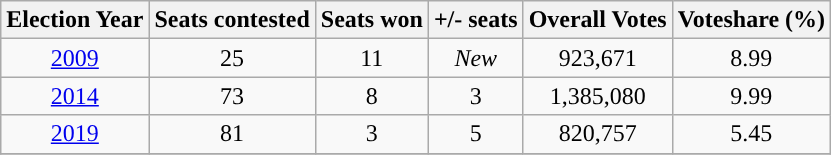<table class="wikitable" style="text-align:center">
<tr>
<th Style="background-color:">Election Year</th>
<th Style="background-color:">Seats contested</th>
<th Style="background-color:">Seats won</th>
<th Style="background-color:">+/- seats</th>
<th Style="background-color:">Overall Votes</th>
<th Style="background-color:">Voteshare (%)</th>
</tr>
<tr>
<td><a href='#'>2009</a></td>
<td>25</td>
<td>11</td>
<td><em>New</em></td>
<td>923,671</td>
<td>8.99</td>
</tr>
<tr>
<td><a href='#'>2014</a></td>
<td>73</td>
<td>8</td>
<td> 3</td>
<td>1,385,080</td>
<td>9.99</td>
</tr>
<tr>
<td><a href='#'>2019</a></td>
<td>81</td>
<td>3</td>
<td> 5</td>
<td>820,757</td>
<td>5.45</td>
</tr>
<tr>
</tr>
</table>
